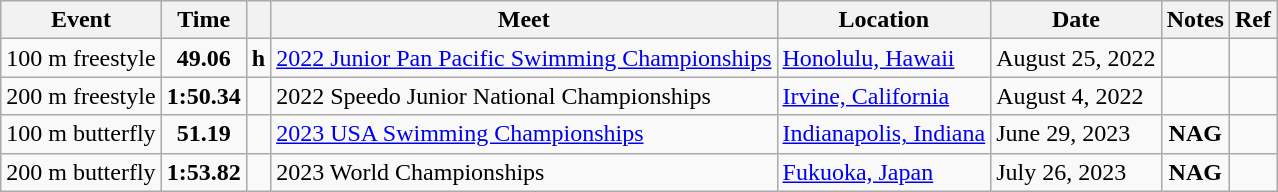<table class="wikitable">
<tr>
<th>Event</th>
<th>Time</th>
<th></th>
<th>Meet</th>
<th>Location</th>
<th>Date</th>
<th>Notes</th>
<th>Ref</th>
</tr>
<tr>
<td>100 m freestyle</td>
<td style="text-align:center;"><strong>49.06</strong></td>
<td><strong>h</strong></td>
<td><a href='#'>2022 Junior Pan Pacific Swimming Championships</a></td>
<td><a href='#'>Honolulu, Hawaii</a></td>
<td>August 25, 2022</td>
<td style="text-align:center;"></td>
<td style="text-align:center;"></td>
</tr>
<tr>
<td>200 m freestyle</td>
<td style="text-align:center;"><strong>1:50.34</strong></td>
<td></td>
<td>2022 Speedo Junior National Championships</td>
<td><a href='#'>Irvine, California</a></td>
<td>August 4, 2022</td>
<td style="text-align:center;"></td>
<td style="text-align:center;"></td>
</tr>
<tr>
<td>100 m butterfly</td>
<td style="text-align:center;"><strong>51.19</strong></td>
<td></td>
<td><a href='#'>2023 USA Swimming Championships</a></td>
<td><a href='#'>Indianapolis, Indiana</a></td>
<td>June 29, 2023</td>
<td style="text-align:center;"><strong>NAG</strong></td>
<td style="text-align:center;"></td>
</tr>
<tr>
<td>200 m butterfly</td>
<td style="text-align:center;"><strong>1:53.82</strong></td>
<td></td>
<td>2023 World Championships</td>
<td><a href='#'>Fukuoka, Japan</a></td>
<td>July 26, 2023</td>
<td style="text-align:center;"><strong>NAG</strong></td>
<td style="text-align:center;"></td>
</tr>
</table>
